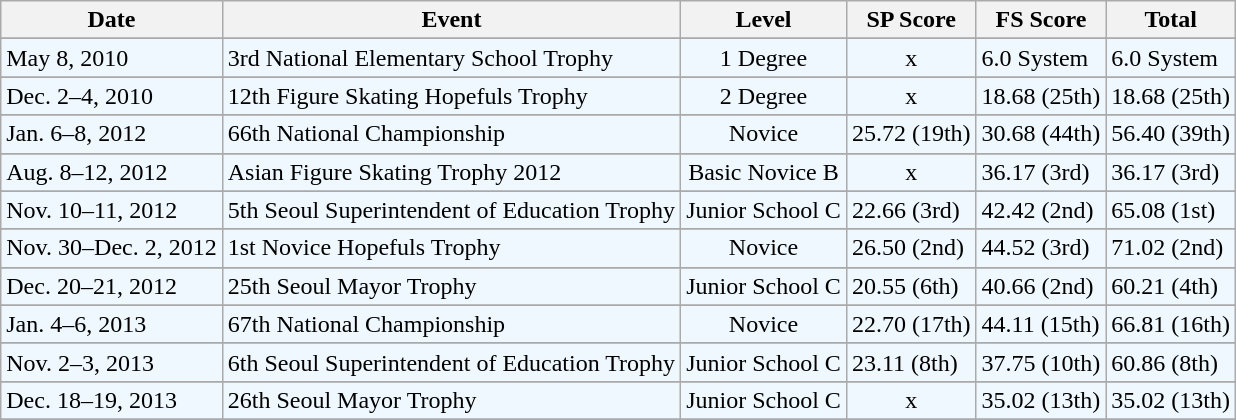<table class="wikitable">
<tr>
<th align="center">Date</th>
<th align="center">Event</th>
<th align="center">Level</th>
<th align="center">SP Score</th>
<th align="center">FS Score</th>
<th align="center">Total</th>
</tr>
<tr>
</tr>
<tr bgcolor="#F0F8FF">
<td align="left">May 8, 2010</td>
<td align="left"> 3rd National Elementary School Trophy</td>
<td align="center">1 Degree</td>
<td align="center">x</td>
<td align="left">6.0 System</td>
<td align="left">6.0 System</td>
</tr>
<tr>
</tr>
<tr bgcolor="#F0F8FF">
<td align="left">Dec. 2–4, 2010</td>
<td align="left"> 12th Figure Skating Hopefuls Trophy</td>
<td align="center">2 Degree</td>
<td align="center">x</td>
<td align="left">18.68 (25th)</td>
<td align="left">18.68 (25th)</td>
</tr>
<tr>
</tr>
<tr bgcolor="#F0F8FF">
<td align="left">Jan. 6–8, 2012</td>
<td align="left"> 66th National Championship</td>
<td align="center">Novice</td>
<td align="left">25.72 (19th)</td>
<td align="left">30.68 (44th)</td>
<td align="left">56.40 (39th)</td>
</tr>
<tr>
</tr>
<tr bgcolor="#F0F8FF">
<td align="left">Aug. 8–12, 2012</td>
<td align="left"> Asian Figure Skating Trophy 2012</td>
<td align="center">Basic Novice B</td>
<td align="center">x</td>
<td align="left">36.17 (3rd)</td>
<td align="left">36.17 (3rd)</td>
</tr>
<tr>
</tr>
<tr bgcolor="#F0F8FF">
<td align="left">Nov. 10–11, 2012</td>
<td align="left"> 5th Seoul Superintendent of Education Trophy</td>
<td align="center">Junior School C</td>
<td align="left">22.66 (3rd)</td>
<td align="left">42.42 (2nd)</td>
<td align="left">65.08 (1st)</td>
</tr>
<tr>
</tr>
<tr bgcolor="#F0F8FF">
<td align="left">Nov. 30–Dec. 2, 2012</td>
<td align="left"> 1st Novice Hopefuls Trophy</td>
<td align="center">Novice</td>
<td align="left">26.50 (2nd)</td>
<td align="left">44.52 (3rd)</td>
<td align="left">71.02 (2nd)</td>
</tr>
<tr>
</tr>
<tr bgcolor="#F0F8FF">
<td align="left">Dec. 20–21, 2012</td>
<td align="left"> 25th Seoul Mayor Trophy</td>
<td align="center">Junior School C</td>
<td align="left">20.55 (6th)</td>
<td align="left">40.66 (2nd)</td>
<td align="left">60.21 (4th)</td>
</tr>
<tr>
</tr>
<tr bgcolor="#F0F8FF">
<td align="left">Jan. 4–6, 2013</td>
<td align="left"> 67th National Championship</td>
<td align="center">Novice</td>
<td align="left">22.70 (17th)</td>
<td align="left">44.11 (15th)</td>
<td align="left">66.81 (16th)</td>
</tr>
<tr>
</tr>
<tr bgcolor="#F0F8FF">
<td align="left">Nov. 2–3, 2013</td>
<td align="left"> 6th Seoul Superintendent of Education Trophy</td>
<td align="center">Junior School C</td>
<td align="left">23.11 (8th)</td>
<td align="left">37.75 (10th)</td>
<td align="left">60.86 (8th)</td>
</tr>
<tr>
</tr>
<tr bgcolor="#F0F8FF">
<td align="left">Dec. 18–19, 2013</td>
<td align="left"> 26th Seoul Mayor Trophy</td>
<td align="center">Junior School C</td>
<td align="center">x</td>
<td align="left">35.02 (13th)</td>
<td align="left">35.02 (13th)</td>
</tr>
<tr>
</tr>
</table>
